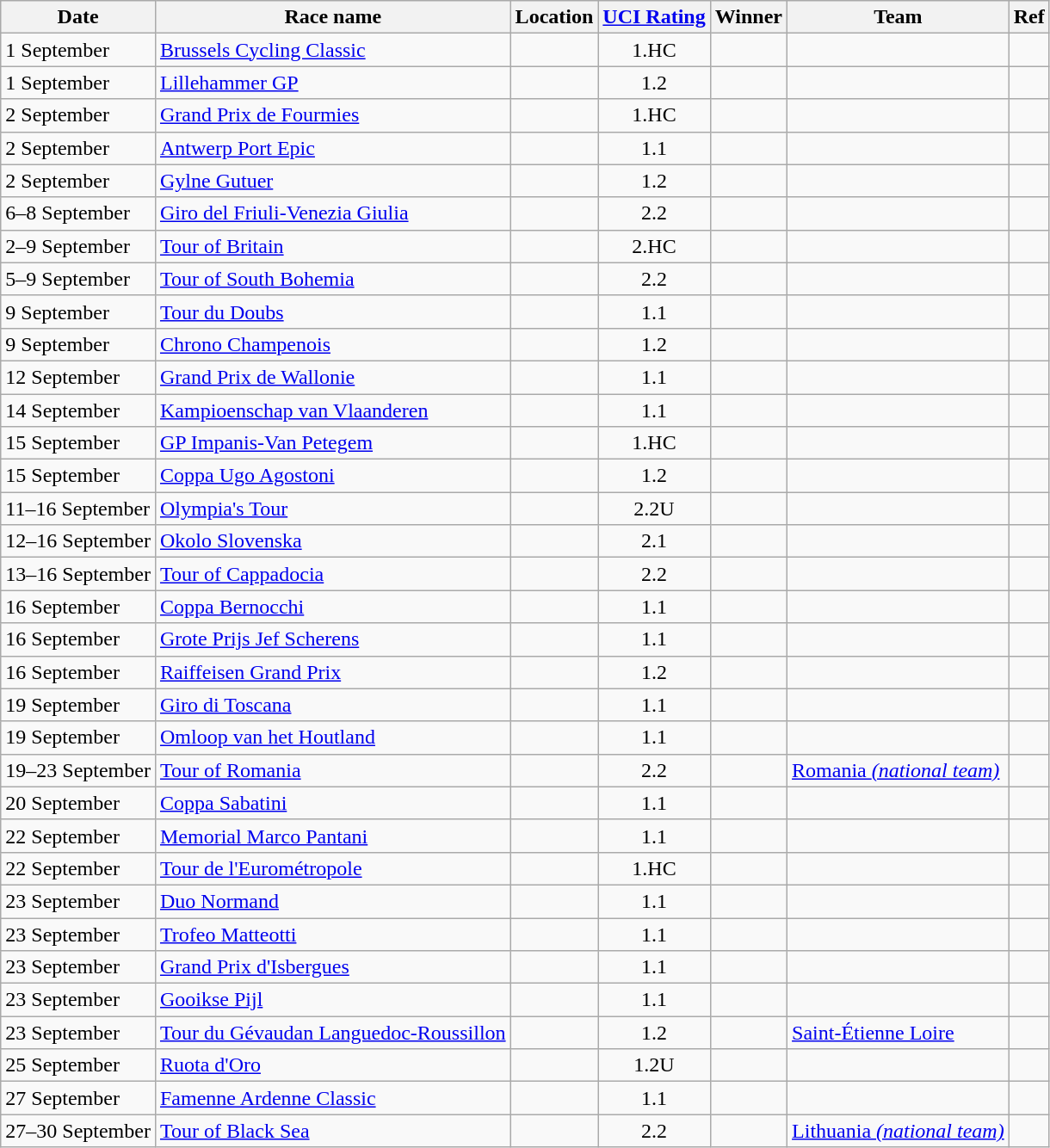<table class="wikitable sortable">
<tr>
<th>Date</th>
<th>Race name</th>
<th>Location</th>
<th><a href='#'>UCI Rating</a></th>
<th>Winner</th>
<th>Team</th>
<th>Ref</th>
</tr>
<tr>
<td>1 September</td>
<td><a href='#'>Brussels Cycling Classic</a></td>
<td></td>
<td align=center>1.HC</td>
<td></td>
<td></td>
<td align=center></td>
</tr>
<tr>
<td>1 September</td>
<td><a href='#'>Lillehammer GP</a></td>
<td></td>
<td align=center>1.2</td>
<td></td>
<td></td>
<td align=center></td>
</tr>
<tr>
<td>2 September</td>
<td><a href='#'>Grand Prix de Fourmies</a></td>
<td></td>
<td align=center>1.HC</td>
<td></td>
<td></td>
<td align=center></td>
</tr>
<tr>
<td>2 September</td>
<td><a href='#'>Antwerp Port Epic</a></td>
<td></td>
<td align=center>1.1</td>
<td></td>
<td></td>
<td align=center></td>
</tr>
<tr>
<td>2 September</td>
<td><a href='#'>Gylne Gutuer</a></td>
<td></td>
<td align=center>1.2</td>
<td></td>
<td></td>
<td align=center></td>
</tr>
<tr>
<td>6–8 September</td>
<td><a href='#'>Giro del Friuli-Venezia Giulia</a></td>
<td></td>
<td align=center>2.2</td>
<td></td>
<td></td>
<td align=center></td>
</tr>
<tr>
<td>2–9 September</td>
<td><a href='#'>Tour of Britain</a></td>
<td></td>
<td align=center>2.HC</td>
<td></td>
<td></td>
<td align=center></td>
</tr>
<tr>
<td>5–9 September</td>
<td><a href='#'>Tour of South Bohemia</a></td>
<td></td>
<td align=center>2.2</td>
<td></td>
<td></td>
<td align=center></td>
</tr>
<tr>
<td>9 September</td>
<td><a href='#'>Tour du Doubs</a></td>
<td></td>
<td align=center>1.1</td>
<td></td>
<td></td>
<td align=center></td>
</tr>
<tr>
<td>9 September</td>
<td><a href='#'>Chrono Champenois</a></td>
<td></td>
<td align=center>1.2</td>
<td></td>
<td></td>
<td align=center></td>
</tr>
<tr>
<td>12 September</td>
<td><a href='#'>Grand Prix de Wallonie</a></td>
<td></td>
<td align=center>1.1</td>
<td></td>
<td></td>
<td align=center></td>
</tr>
<tr>
<td>14 September</td>
<td><a href='#'>Kampioenschap van Vlaanderen</a></td>
<td></td>
<td align=center>1.1</td>
<td></td>
<td></td>
<td align=center></td>
</tr>
<tr>
<td>15 September</td>
<td><a href='#'>GP Impanis-Van Petegem</a></td>
<td></td>
<td align=center>1.HC</td>
<td></td>
<td></td>
<td align=center></td>
</tr>
<tr>
<td>15 September</td>
<td><a href='#'>Coppa Ugo Agostoni</a></td>
<td></td>
<td align=center>1.2</td>
<td></td>
<td></td>
<td align=center></td>
</tr>
<tr>
<td>11–16 September</td>
<td><a href='#'>Olympia's Tour</a></td>
<td></td>
<td align=center>2.2U</td>
<td></td>
<td></td>
<td align=center></td>
</tr>
<tr>
<td>12–16 September</td>
<td><a href='#'>Okolo Slovenska</a></td>
<td></td>
<td align=center>2.1</td>
<td></td>
<td></td>
<td align=center></td>
</tr>
<tr>
<td>13–16 September</td>
<td><a href='#'>Tour of Cappadocia</a></td>
<td></td>
<td align=center>2.2</td>
<td></td>
<td></td>
<td align=center></td>
</tr>
<tr>
<td>16 September</td>
<td><a href='#'>Coppa Bernocchi</a></td>
<td></td>
<td align=center>1.1</td>
<td></td>
<td></td>
<td align=center></td>
</tr>
<tr>
<td>16 September</td>
<td><a href='#'>Grote Prijs Jef Scherens</a></td>
<td></td>
<td align=center>1.1</td>
<td></td>
<td></td>
<td align=center></td>
</tr>
<tr>
<td>16 September</td>
<td><a href='#'>Raiffeisen Grand Prix</a></td>
<td></td>
<td align=center>1.2</td>
<td></td>
<td></td>
<td align=center></td>
</tr>
<tr>
<td>19 September</td>
<td><a href='#'>Giro di Toscana</a></td>
<td></td>
<td align=center>1.1</td>
<td></td>
<td></td>
<td align=center></td>
</tr>
<tr>
<td>19 September</td>
<td><a href='#'>Omloop van het Houtland</a></td>
<td></td>
<td align=center>1.1</td>
<td></td>
<td></td>
<td align=center></td>
</tr>
<tr>
<td>19–23 September</td>
<td><a href='#'>Tour of Romania</a></td>
<td></td>
<td align=center>2.2</td>
<td></td>
<td><a href='#'>Romania <em>(national team)</em></a></td>
<td align=center></td>
</tr>
<tr>
<td>20 September</td>
<td><a href='#'>Coppa Sabatini</a></td>
<td></td>
<td align=center>1.1</td>
<td></td>
<td></td>
<td align=center></td>
</tr>
<tr>
<td>22 September</td>
<td><a href='#'>Memorial Marco Pantani</a></td>
<td></td>
<td align=center>1.1</td>
<td></td>
<td></td>
<td align=center></td>
</tr>
<tr>
<td>22 September</td>
<td><a href='#'>Tour de l'Eurométropole</a></td>
<td></td>
<td align=center>1.HC</td>
<td></td>
<td></td>
<td align=center></td>
</tr>
<tr>
<td>23 September</td>
<td><a href='#'>Duo Normand</a></td>
<td></td>
<td align=center>1.1</td>
<td><br></td>
<td></td>
<td align=center></td>
</tr>
<tr>
<td>23 September</td>
<td><a href='#'>Trofeo Matteotti</a></td>
<td></td>
<td align=center>1.1</td>
<td></td>
<td></td>
<td align=center></td>
</tr>
<tr>
<td>23 September</td>
<td><a href='#'>Grand Prix d'Isbergues</a></td>
<td></td>
<td align=center>1.1</td>
<td></td>
<td></td>
<td align=center></td>
</tr>
<tr>
<td>23 September</td>
<td><a href='#'>Gooikse Pijl</a></td>
<td></td>
<td align=center>1.1</td>
<td></td>
<td></td>
<td align=center></td>
</tr>
<tr>
<td>23 September</td>
<td><a href='#'>Tour du Gévaudan Languedoc-Roussillon</a></td>
<td></td>
<td align=center>1.2</td>
<td></td>
<td><a href='#'>Saint-Étienne Loire</a></td>
<td align=center></td>
</tr>
<tr>
<td>25 September</td>
<td><a href='#'>Ruota d'Oro</a></td>
<td></td>
<td align=center>1.2U</td>
<td></td>
<td></td>
<td align=center></td>
</tr>
<tr>
<td>27 September</td>
<td><a href='#'>Famenne Ardenne Classic</a></td>
<td></td>
<td align=center>1.1</td>
<td></td>
<td></td>
<td align=center></td>
</tr>
<tr>
<td>27–30 September</td>
<td><a href='#'>Tour of Black Sea</a></td>
<td></td>
<td align=center>2.2</td>
<td></td>
<td><a href='#'>Lithuania <em>(national team)</em></a></td>
<td align=center></td>
</tr>
</table>
